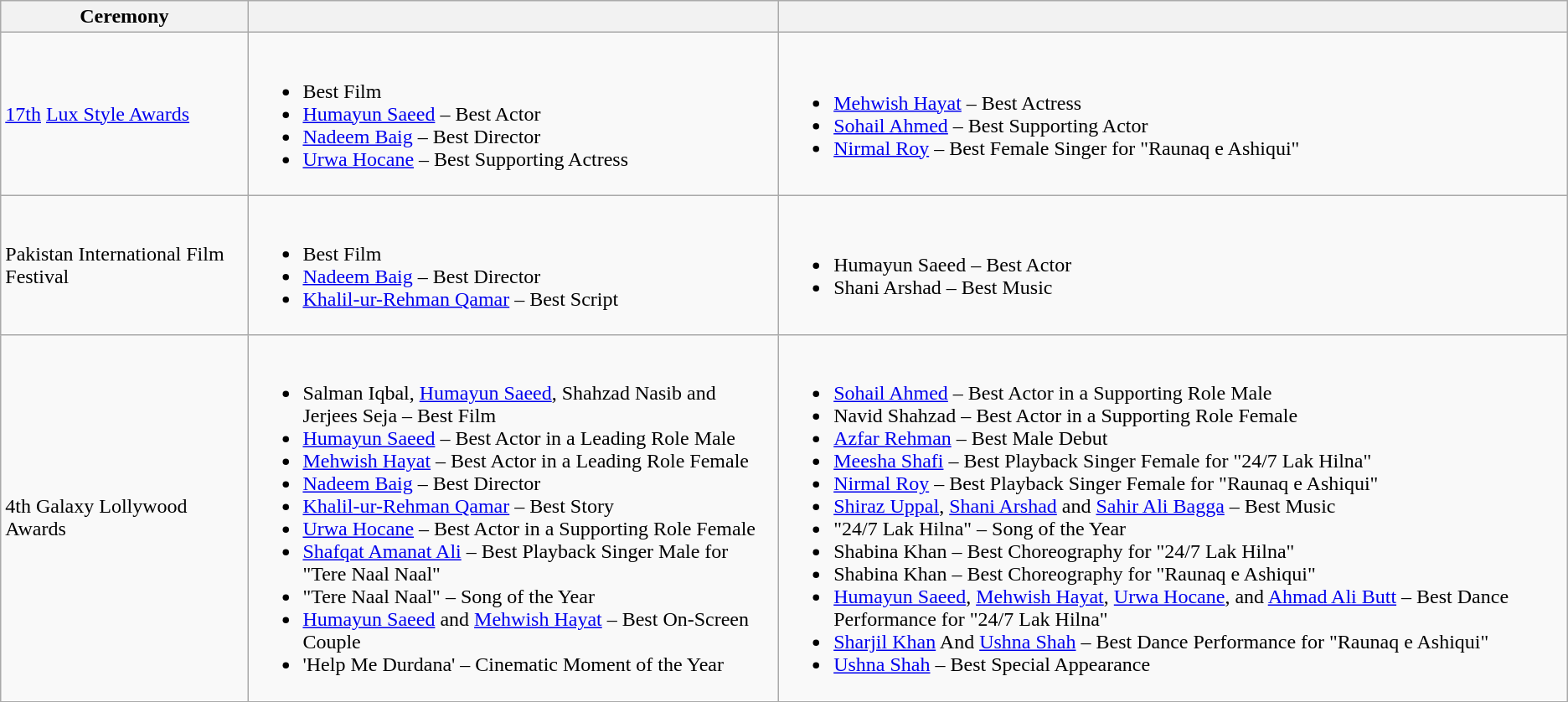<table class="wikitable">
<tr>
<th>Ceremony</th>
<th></th>
<th></th>
</tr>
<tr>
<td><a href='#'>17th</a> <a href='#'>Lux Style Awards</a><br></td>
<td><br><ul><li>Best Film</li><li><a href='#'>Humayun Saeed</a> – Best Actor</li><li><a href='#'>Nadeem Baig</a> – Best Director</li><li><a href='#'>Urwa Hocane</a> – Best Supporting Actress</li></ul></td>
<td><br><ul><li><a href='#'>Mehwish Hayat</a> – Best Actress</li><li><a href='#'>Sohail Ahmed</a> – Best Supporting Actor</li><li><a href='#'>Nirmal Roy</a> – Best Female Singer for "Raunaq e Ashiqui"</li></ul></td>
</tr>
<tr>
<td>Pakistan International Film Festival</td>
<td><br><ul><li>Best Film</li><li><a href='#'>Nadeem Baig</a> – Best Director</li><li><a href='#'>Khalil-ur-Rehman Qamar</a> – Best Script</li></ul></td>
<td><br><ul><li>Humayun Saeed – Best Actor</li><li>Shani Arshad – Best Music</li></ul></td>
</tr>
<tr>
<td>4th Galaxy Lollywood Awards</td>
<td><br><ul><li>Salman Iqbal, <a href='#'>Humayun Saeed</a>, Shahzad Nasib and Jerjees Seja – Best Film</li><li><a href='#'>Humayun Saeed</a> – Best Actor in a Leading Role Male</li><li><a href='#'>Mehwish Hayat</a> – Best Actor in a Leading Role Female</li><li><a href='#'>Nadeem Baig</a> – Best Director</li><li><a href='#'>Khalil-ur-Rehman Qamar</a> – Best Story</li><li><a href='#'>Urwa Hocane</a> – Best Actor in a Supporting Role Female</li><li><a href='#'>Shafqat Amanat Ali</a> – Best Playback Singer Male for "Tere Naal Naal"</li><li>"Tere Naal Naal" – Song of the Year</li><li><a href='#'>Humayun Saeed</a> and <a href='#'>Mehwish Hayat</a> – Best On-Screen Couple</li><li>'Help Me Durdana' – Cinematic Moment of the Year</li></ul></td>
<td><br><ul><li><a href='#'>Sohail Ahmed</a> – Best Actor in a Supporting Role Male</li><li>Navid Shahzad – Best Actor in a Supporting Role Female</li><li><a href='#'>Azfar Rehman</a> – Best Male Debut</li><li><a href='#'>Meesha Shafi</a> – Best Playback Singer Female for "24/7 Lak Hilna"</li><li><a href='#'>Nirmal Roy</a> – Best Playback Singer Female for "Raunaq e Ashiqui"</li><li><a href='#'>Shiraz Uppal</a>, <a href='#'>Shani Arshad</a> and <a href='#'>Sahir Ali Bagga</a> – Best Music</li><li>"24/7 Lak Hilna" – Song of the Year</li><li>Shabina Khan – Best Choreography for "24/7 Lak Hilna"</li><li>Shabina Khan – Best Choreography for "Raunaq e Ashiqui"</li><li><a href='#'>Humayun Saeed</a>, <a href='#'>Mehwish Hayat</a>, <a href='#'>Urwa Hocane</a>, and <a href='#'>Ahmad Ali Butt</a> – Best Dance Performance for "24/7 Lak Hilna"</li><li><a href='#'>Sharjil Khan</a> And <a href='#'>Ushna Shah</a> – Best Dance Performance for "Raunaq e Ashiqui"</li><li><a href='#'>Ushna Shah</a> – Best Special Appearance</li></ul></td>
</tr>
</table>
